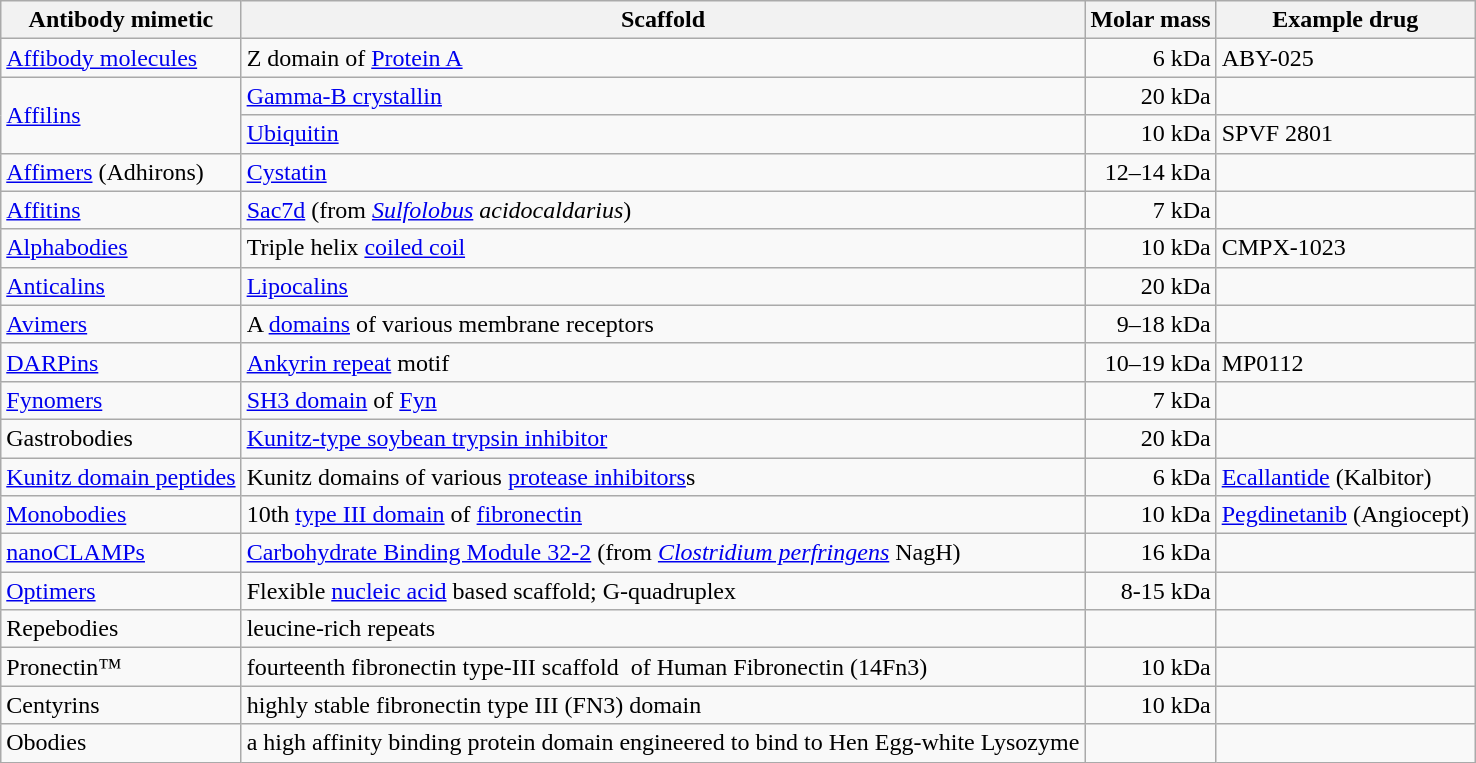<table class="wikitable">
<tr>
<th>Antibody mimetic</th>
<th>Scaffold</th>
<th>Molar mass</th>
<th>Example drug</th>
</tr>
<tr>
<td><a href='#'>Affibody molecules</a></td>
<td>Z domain of <a href='#'>Protein A</a></td>
<td align="right">6 kDa</td>
<td>ABY-025</td>
</tr>
<tr>
<td rowspan="2"><a href='#'>Affilins</a></td>
<td><a href='#'>Gamma-B crystallin</a></td>
<td align="right">20 kDa</td>
<td></td>
</tr>
<tr>
<td><a href='#'>Ubiquitin</a></td>
<td align="right">10 kDa</td>
<td>SPVF 2801</td>
</tr>
<tr>
<td><a href='#'>Affimers</a> (Adhirons)</td>
<td><a href='#'>Cystatin</a></td>
<td align="right">12–14 kDa</td>
<td></td>
</tr>
<tr>
<td><a href='#'>Affitins</a></td>
<td><a href='#'>Sac7d</a> (from <em><a href='#'>Sulfolobus</a> acidocaldarius</em>)</td>
<td align="right">7 kDa</td>
<td></td>
</tr>
<tr>
<td><a href='#'>Alphabodies</a></td>
<td>Triple helix <a href='#'>coiled coil</a></td>
<td align="right">10 kDa</td>
<td>CMPX-1023</td>
</tr>
<tr>
<td><a href='#'>Anticalins</a></td>
<td><a href='#'>Lipocalins</a></td>
<td align="right">20 kDa</td>
<td></td>
</tr>
<tr>
<td><a href='#'>Avimers</a></td>
<td>A <a href='#'>domains</a> of various membrane receptors</td>
<td align="right">9–18 kDa</td>
<td></td>
</tr>
<tr>
<td><a href='#'>DARPins</a></td>
<td><a href='#'>Ankyrin repeat</a> motif</td>
<td align="right">10–19 kDa</td>
<td>MP0112</td>
</tr>
<tr>
<td><a href='#'>Fynomers</a></td>
<td><a href='#'>SH3 domain</a> of <a href='#'>Fyn</a></td>
<td align="right">7 kDa</td>
<td></td>
</tr>
<tr>
<td>Gastrobodies</td>
<td><a href='#'>Kunitz-type soybean trypsin inhibitor</a></td>
<td align="right">20 kDa</td>
<td></td>
</tr>
<tr>
<td><a href='#'>Kunitz domain peptides</a></td>
<td>Kunitz domains of various <a href='#'>protease inhibitors</a>s</td>
<td align="right">6 kDa</td>
<td><a href='#'>Ecallantide</a> (Kalbitor)</td>
</tr>
<tr>
<td><a href='#'>Monobodies</a></td>
<td>10th <a href='#'>type III domain</a> of <a href='#'>fibronectin</a></td>
<td align="right">10 kDa</td>
<td><a href='#'>Pegdinetanib</a> (Angiocept)</td>
</tr>
<tr>
<td><a href='#'>nanoCLAMPs</a></td>
<td><a href='#'>Carbohydrate Binding Module 32-2</a> (from <em><a href='#'>Clostridium perfringens</a></em> NagH)</td>
<td align="right">16 kDa</td>
<td></td>
</tr>
<tr>
<td><a href='#'>Optimers</a></td>
<td>Flexible <a href='#'>nucleic acid</a> based scaffold; G-quadruplex</td>
<td align="right">8-15 kDa</td>
<td></td>
</tr>
<tr>
<td>Repebodies</td>
<td>leucine-rich repeats</td>
<td></td>
<td></td>
</tr>
<tr>
<td>Pronectin™</td>
<td>fourteenth fibronectin type-III scaffold  of Human Fibronectin (14Fn3)</td>
<td align="right">10 kDa</td>
<td></td>
</tr>
<tr>
<td>Centyrins</td>
<td>highly stable fibronectin type III (FN3) domain</td>
<td align="right">10 kDa</td>
<td></td>
</tr>
<tr>
<td>Obodies</td>
<td>a high affinity binding protein domain engineered to bind to Hen Egg-white Lysozyme</td>
<td></td>
<td></td>
</tr>
</table>
